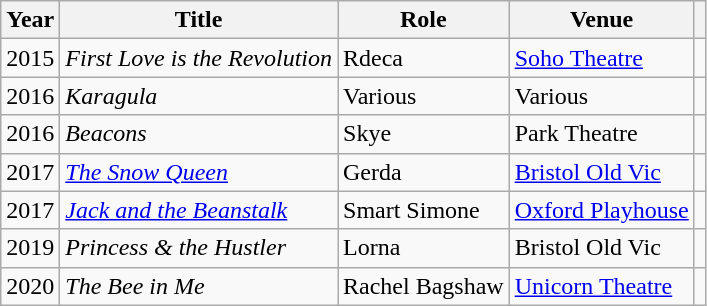<table class="wikitable">
<tr>
<th>Year</th>
<th>Title</th>
<th>Role</th>
<th>Venue</th>
<th></th>
</tr>
<tr>
<td>2015</td>
<td><em>First Love is the Revolution</em></td>
<td>Rdeca</td>
<td><a href='#'>Soho Theatre</a></td>
<td align="center"></td>
</tr>
<tr>
<td>2016</td>
<td><em>Karagula</em></td>
<td>Various</td>
<td>Various</td>
<td align="center"></td>
</tr>
<tr>
<td>2016</td>
<td><em>Beacons</em></td>
<td>Skye</td>
<td>Park Theatre</td>
<td align="center"></td>
</tr>
<tr>
<td>2017</td>
<td><em><a href='#'>The Snow Queen</a></em></td>
<td>Gerda</td>
<td><a href='#'>Bristol Old Vic</a></td>
<td align="center"></td>
</tr>
<tr>
<td>2017</td>
<td><em><a href='#'>Jack and the Beanstalk</a></em></td>
<td>Smart Simone</td>
<td><a href='#'>Oxford Playhouse</a></td>
<td align="center"></td>
</tr>
<tr>
<td>2019</td>
<td><em>Princess & the Hustler</em></td>
<td>Lorna</td>
<td>Bristol Old Vic</td>
<td align="center"></td>
</tr>
<tr>
<td>2020</td>
<td><em>The Bee in Me</em></td>
<td>Rachel Bagshaw</td>
<td><a href='#'>Unicorn Theatre</a></td>
<td align="center"></td>
</tr>
</table>
